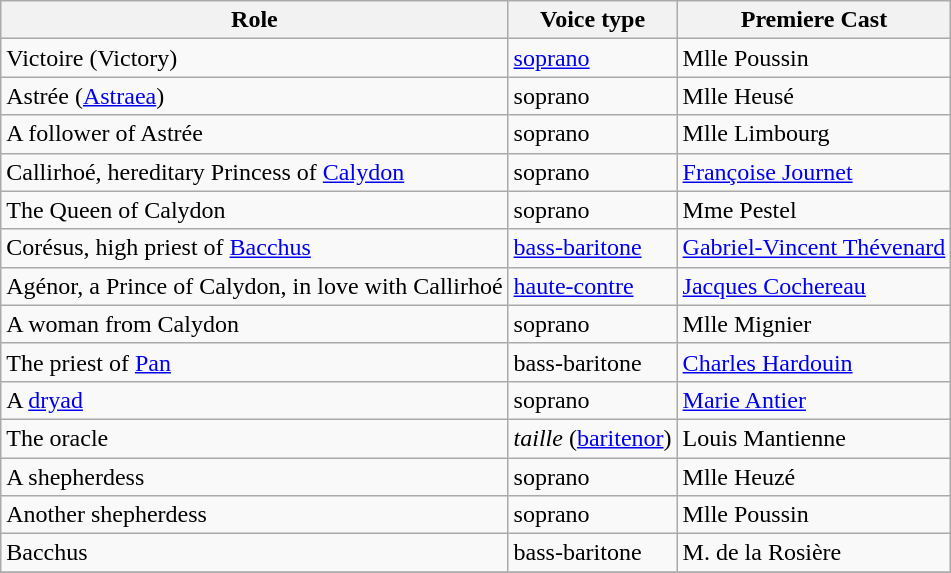<table class="wikitable">
<tr>
<th>Role</th>
<th>Voice type</th>
<th>Premiere Cast</th>
</tr>
<tr>
<td>Victoire (Victory)</td>
<td><a href='#'>soprano</a></td>
<td>Mlle Poussin</td>
</tr>
<tr>
<td>Astrée (<a href='#'>Astraea</a>)</td>
<td>soprano</td>
<td>Mlle Heusé</td>
</tr>
<tr>
<td>A follower of Astrée</td>
<td>soprano</td>
<td>Mlle Limbourg</td>
</tr>
<tr>
<td>Callirhoé, hereditary Princess of <a href='#'>Calydon</a></td>
<td>soprano</td>
<td><a href='#'>Françoise Journet</a></td>
</tr>
<tr>
<td>The Queen of Calydon</td>
<td>soprano</td>
<td>Mme Pestel</td>
</tr>
<tr>
<td>Corésus, high priest of <a href='#'>Bacchus</a></td>
<td><a href='#'>bass-baritone</a></td>
<td><a href='#'>Gabriel-Vincent Thévenard</a></td>
</tr>
<tr>
<td>Agénor, a Prince of Calydon, in love with Callirhoé</td>
<td><a href='#'>haute-contre</a></td>
<td><a href='#'>Jacques Cochereau</a></td>
</tr>
<tr>
<td>A woman from Calydon</td>
<td>soprano</td>
<td>Mlle Mignier</td>
</tr>
<tr>
<td>The priest of <a href='#'>Pan</a></td>
<td>bass-baritone</td>
<td><a href='#'>Charles Hardouin</a></td>
</tr>
<tr>
<td>A <a href='#'>dryad</a></td>
<td>soprano</td>
<td><a href='#'>Marie Antier</a></td>
</tr>
<tr>
<td>The oracle</td>
<td><em>taille</em> (<a href='#'>baritenor</a>)</td>
<td>Louis Mantienne</td>
</tr>
<tr>
<td>A shepherdess</td>
<td>soprano</td>
<td>Mlle Heuzé</td>
</tr>
<tr>
<td>Another shepherdess</td>
<td>soprano</td>
<td>Mlle Poussin</td>
</tr>
<tr>
<td>Bacchus</td>
<td>bass-baritone</td>
<td>M. de la Rosière</td>
</tr>
<tr>
</tr>
</table>
